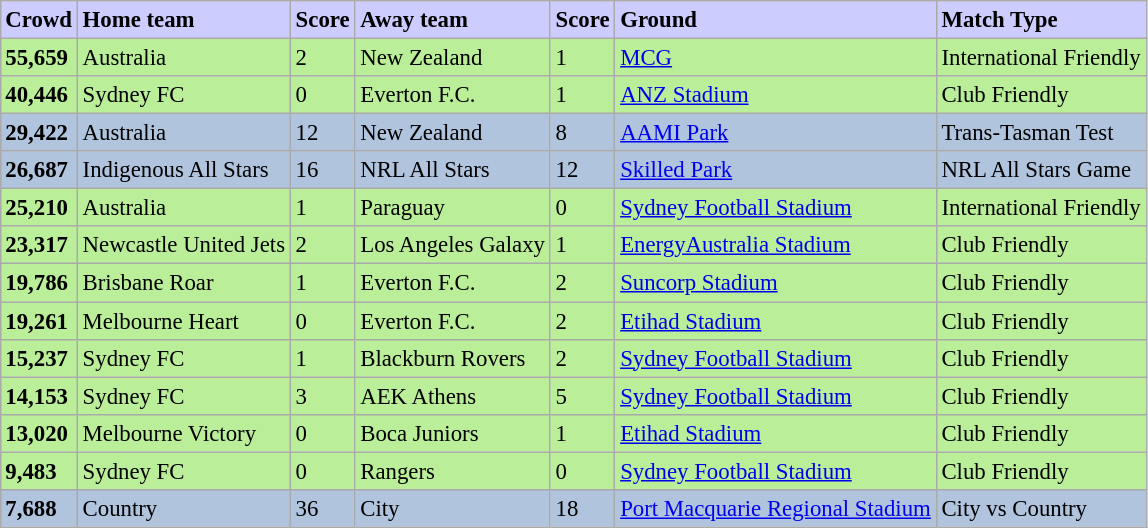<table class="wikitable sortable" style="font-size:95%; margin: 1em auto 1em auto;">
<tr style="background:#ccf;">
<td><strong>Crowd</strong></td>
<td><strong>Home team</strong></td>
<td><strong>Score</strong></td>
<td><strong>Away team</strong></td>
<td><strong>Score</strong></td>
<td><strong>Ground</strong></td>
<td><strong>Match Type</strong></td>
</tr>
<tr style="background:#be9;">
<td><strong>55,659</strong></td>
<td>Australia</td>
<td>2</td>
<td>New Zealand</td>
<td>1</td>
<td><a href='#'>MCG</a></td>
<td>International Friendly</td>
</tr>
<tr style="background:#be9;">
<td><strong>40,446</strong></td>
<td>Sydney FC</td>
<td>0</td>
<td>Everton F.C.</td>
<td>1</td>
<td><a href='#'>ANZ Stadium</a></td>
<td>Club Friendly</td>
</tr>
<tr style="background:#b0c4de;">
<td><strong>29,422</strong></td>
<td>Australia</td>
<td>12</td>
<td>New Zealand</td>
<td>8</td>
<td><a href='#'>AAMI Park</a></td>
<td>Trans-Tasman Test</td>
</tr>
<tr style="background:#b0c4de;">
<td><strong>26,687</strong></td>
<td>Indigenous All Stars</td>
<td>16</td>
<td>NRL All Stars</td>
<td>12</td>
<td><a href='#'>Skilled Park</a></td>
<td>NRL All Stars Game</td>
</tr>
<tr style="background:#be9;">
<td><strong>25,210</strong></td>
<td>Australia</td>
<td>1</td>
<td>Paraguay</td>
<td>0</td>
<td><a href='#'>Sydney Football Stadium</a></td>
<td>International Friendly</td>
</tr>
<tr style="background:#be9;">
<td><strong>23,317</strong></td>
<td>Newcastle United Jets</td>
<td>2</td>
<td>Los Angeles Galaxy</td>
<td>1</td>
<td><a href='#'>EnergyAustralia Stadium</a></td>
<td>Club Friendly</td>
</tr>
<tr style="background:#be9;">
<td><strong>19,786</strong></td>
<td>Brisbane Roar</td>
<td>1</td>
<td>Everton F.C.</td>
<td>2</td>
<td><a href='#'>Suncorp Stadium</a></td>
<td>Club Friendly</td>
</tr>
<tr style="background:#be9;">
<td><strong>19,261</strong></td>
<td>Melbourne Heart</td>
<td>0</td>
<td>Everton F.C.</td>
<td>2</td>
<td><a href='#'>Etihad Stadium</a></td>
<td>Club Friendly</td>
</tr>
<tr style="background:#be9;">
<td><strong>15,237</strong></td>
<td>Sydney FC</td>
<td>1</td>
<td>Blackburn Rovers</td>
<td>2</td>
<td><a href='#'>Sydney Football Stadium</a></td>
<td>Club Friendly</td>
</tr>
<tr style="background:#be9;">
<td><strong>14,153</strong></td>
<td>Sydney FC</td>
<td>3</td>
<td>AEK Athens</td>
<td>5</td>
<td><a href='#'>Sydney Football Stadium</a></td>
<td>Club Friendly</td>
</tr>
<tr style="background:#be9;">
<td><strong>13,020</strong></td>
<td>Melbourne Victory</td>
<td>0</td>
<td>Boca Juniors</td>
<td>1</td>
<td><a href='#'>Etihad Stadium</a></td>
<td>Club Friendly</td>
</tr>
<tr style="background:#be9;">
<td><strong>9,483</strong></td>
<td>Sydney FC</td>
<td>0</td>
<td>Rangers</td>
<td>0</td>
<td><a href='#'>Sydney Football Stadium</a></td>
<td>Club Friendly</td>
</tr>
<tr style="background:#b0c4de;">
<td><strong>7,688</strong></td>
<td>Country</td>
<td>36</td>
<td>City</td>
<td>18</td>
<td><a href='#'>Port Macquarie Regional Stadium</a></td>
<td>City vs Country</td>
</tr>
</table>
